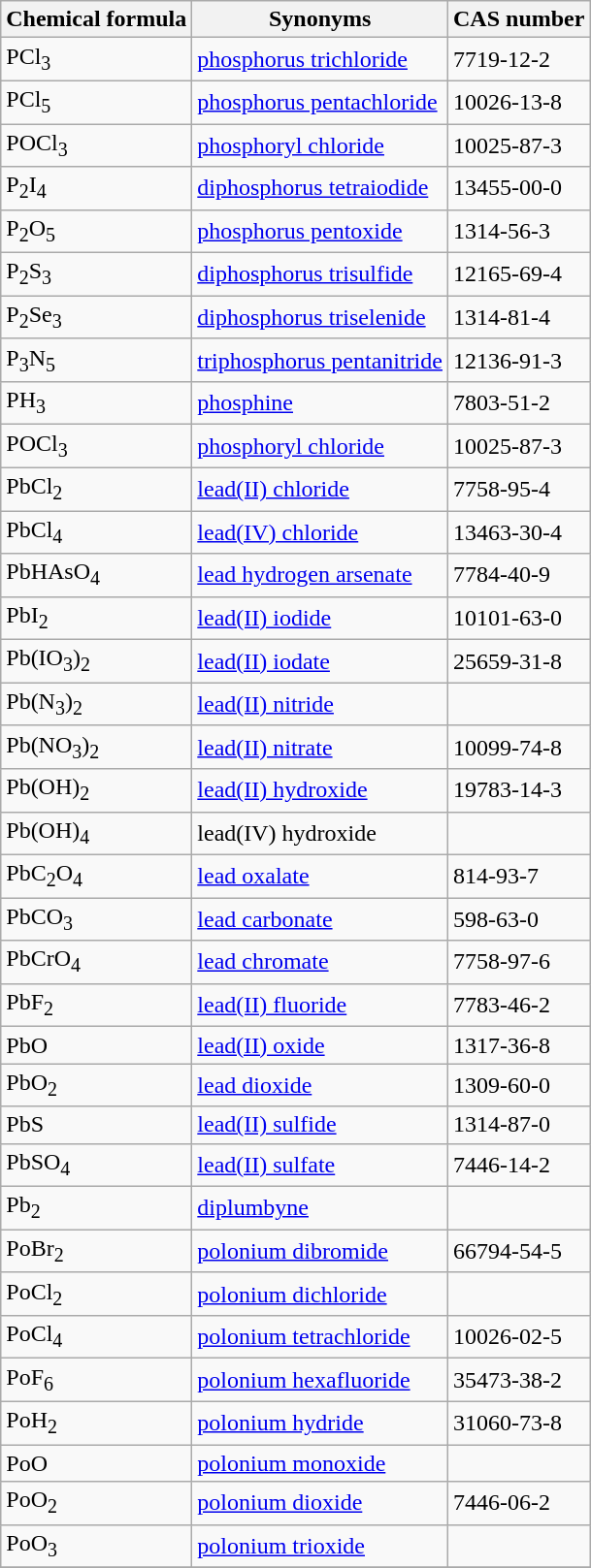<table class="wikitable sortable">
<tr>
<th>Chemical formula</th>
<th>Synonyms</th>
<th>CAS number</th>
</tr>
<tr>
<td>PCl<sub>3</sub></td>
<td><a href='#'>phosphorus trichloride</a></td>
<td>7719-12-2</td>
</tr>
<tr>
<td>PCl<sub>5</sub></td>
<td><a href='#'>phosphorus pentachloride</a></td>
<td>10026-13-8</td>
</tr>
<tr>
<td>POCl<sub>3</sub></td>
<td><a href='#'>phosphoryl chloride</a></td>
<td>10025-87-3</td>
</tr>
<tr>
<td>P<sub>2</sub>I<sub>4</sub></td>
<td><a href='#'>diphosphorus tetraiodide</a></td>
<td>13455-00-0</td>
</tr>
<tr>
<td>P<sub>2</sub>O<sub>5</sub></td>
<td><a href='#'>phosphorus pentoxide</a></td>
<td>1314-56-3</td>
</tr>
<tr>
<td>P<sub>2</sub>S<sub>3</sub></td>
<td><a href='#'>diphosphorus trisulfide</a></td>
<td>12165-69-4</td>
</tr>
<tr>
<td>P<sub>2</sub>Se<sub>3</sub></td>
<td><a href='#'>diphosphorus triselenide</a></td>
<td>1314-81-4</td>
</tr>
<tr>
<td>P<sub>3</sub>N<sub>5</sub></td>
<td><a href='#'>triphosphorus pentanitride</a></td>
<td>12136-91-3</td>
</tr>
<tr>
<td>PH<sub>3</sub></td>
<td><a href='#'>phosphine</a></td>
<td>7803-51-2</td>
</tr>
<tr>
<td>POCl<sub>3</sub></td>
<td><a href='#'>phosphoryl chloride</a></td>
<td>10025-87-3</td>
</tr>
<tr>
<td>PbCl<sub>2</sub></td>
<td><a href='#'>lead(II) chloride</a></td>
<td>7758-95-4</td>
</tr>
<tr>
<td>PbCl<sub>4</sub></td>
<td><a href='#'>lead(IV) chloride</a></td>
<td>13463-30-4</td>
</tr>
<tr>
<td>PbHAsO<sub>4</sub></td>
<td><a href='#'>lead hydrogen arsenate</a></td>
<td>7784-40-9</td>
</tr>
<tr>
<td>PbI<sub>2</sub></td>
<td><a href='#'>lead(II) iodide</a></td>
<td>10101-63-0</td>
</tr>
<tr>
<td>Pb(IO<sub>3</sub>)<sub>2</sub></td>
<td><a href='#'>lead(II) iodate</a></td>
<td>25659-31-8</td>
</tr>
<tr>
<td>Pb(N<sub>3</sub>)<sub>2</sub></td>
<td><a href='#'>lead(II) nitride</a></td>
<td></td>
</tr>
<tr>
<td>Pb(NO<sub>3</sub>)<sub>2</sub></td>
<td><a href='#'>lead(II) nitrate</a></td>
<td>10099-74-8</td>
</tr>
<tr>
<td>Pb(OH)<sub>2</sub></td>
<td><a href='#'>lead(II) hydroxide</a></td>
<td>19783-14-3</td>
</tr>
<tr>
<td>Pb(OH)<sub>4</sub></td>
<td>lead(IV) hydroxide</td>
<td></td>
</tr>
<tr>
<td>PbC<sub>2</sub>O<sub>4</sub></td>
<td><a href='#'>lead oxalate</a></td>
<td>814-93-7</td>
</tr>
<tr>
<td>PbCO<sub>3</sub></td>
<td><a href='#'>lead carbonate</a></td>
<td>598-63-0</td>
</tr>
<tr>
<td>PbCrO<sub>4</sub></td>
<td><a href='#'>lead chromate</a></td>
<td>7758-97-6</td>
</tr>
<tr>
<td>PbF<sub>2</sub></td>
<td><a href='#'>lead(II) fluoride</a></td>
<td>7783-46-2</td>
</tr>
<tr>
<td>PbO</td>
<td><a href='#'>lead(II) oxide</a></td>
<td>1317-36-8</td>
</tr>
<tr>
<td>PbO<sub>2</sub></td>
<td><a href='#'>lead dioxide</a></td>
<td>1309-60-0</td>
</tr>
<tr>
<td>PbS</td>
<td><a href='#'>lead(II) sulfide</a></td>
<td>1314-87-0</td>
</tr>
<tr>
<td>PbSO<sub>4</sub></td>
<td><a href='#'>lead(II) sulfate</a></td>
<td>7446-14-2</td>
</tr>
<tr>
<td>Pb<sub>2</sub></td>
<td><a href='#'>diplumbyne</a></td>
<td></td>
</tr>
<tr>
<td>PoBr<sub>2</sub></td>
<td><a href='#'>polonium dibromide</a></td>
<td>66794-54-5</td>
</tr>
<tr>
<td>PoCl<sub>2</sub></td>
<td><a href='#'>polonium dichloride</a></td>
<td></td>
</tr>
<tr>
<td>PoCl<sub>4</sub></td>
<td><a href='#'>polonium tetrachloride</a></td>
<td>10026-02-5</td>
</tr>
<tr>
<td>PoF<sub>6</sub></td>
<td><a href='#'>polonium hexafluoride</a></td>
<td>35473-38-2</td>
</tr>
<tr>
<td>PoH<sub>2</sub></td>
<td><a href='#'>polonium hydride</a></td>
<td>31060-73-8</td>
</tr>
<tr>
<td>PoO</td>
<td><a href='#'>polonium monoxide</a></td>
<td></td>
</tr>
<tr>
<td>PoO<sub>2</sub></td>
<td><a href='#'>polonium dioxide</a></td>
<td>7446-06-2</td>
</tr>
<tr>
<td>PoO<sub>3</sub></td>
<td><a href='#'>polonium trioxide</a></td>
<td></td>
</tr>
<tr>
</tr>
</table>
